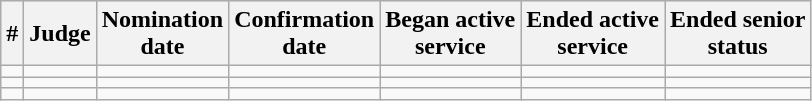<table class="sortable wikitable">
<tr bgcolor="#ececec">
<th>#</th>
<th>Judge</th>
<th>Nomination<br>date</th>
<th>Confirmation<br>date</th>
<th>Began active<br>service</th>
<th>Ended active<br>service</th>
<th>Ended senior<br>status</th>
</tr>
<tr>
<td></td>
<td></td>
<td></td>
<td></td>
<td></td>
<td></td>
<td></td>
</tr>
<tr>
<td></td>
<td></td>
<td></td>
<td></td>
<td></td>
<td></td>
<td align="center"></td>
</tr>
<tr>
<td></td>
<td></td>
<td></td>
<td></td>
<td></td>
<td></td>
<td align="center"></td>
</tr>
</table>
